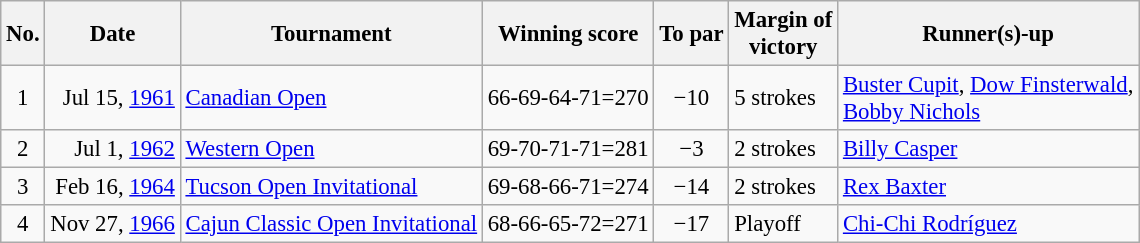<table class="wikitable" style="font-size:95%;">
<tr>
<th>No.</th>
<th>Date</th>
<th>Tournament</th>
<th>Winning score</th>
<th>To par</th>
<th>Margin of<br>victory</th>
<th>Runner(s)-up</th>
</tr>
<tr>
<td align=center>1</td>
<td align=right>Jul 15, <a href='#'>1961</a></td>
<td><a href='#'>Canadian Open</a></td>
<td>66-69-64-71=270</td>
<td align=center>−10</td>
<td>5 strokes</td>
<td> <a href='#'>Buster Cupit</a>,  <a href='#'>Dow Finsterwald</a>,<br> <a href='#'>Bobby Nichols</a></td>
</tr>
<tr>
<td align=center>2</td>
<td align=right>Jul 1, <a href='#'>1962</a></td>
<td><a href='#'>Western Open</a></td>
<td>69-70-71-71=281</td>
<td align=center>−3</td>
<td>2 strokes</td>
<td> <a href='#'>Billy Casper</a></td>
</tr>
<tr>
<td align=center>3</td>
<td align=right>Feb 16, <a href='#'>1964</a></td>
<td><a href='#'>Tucson Open Invitational</a></td>
<td>69-68-66-71=274</td>
<td align=center>−14</td>
<td>2 strokes</td>
<td> <a href='#'>Rex Baxter</a></td>
</tr>
<tr>
<td align=center>4</td>
<td align=right>Nov 27, <a href='#'>1966</a></td>
<td><a href='#'>Cajun Classic Open Invitational</a></td>
<td>68-66-65-72=271</td>
<td align=center>−17</td>
<td>Playoff</td>
<td> <a href='#'>Chi-Chi Rodríguez</a></td>
</tr>
</table>
